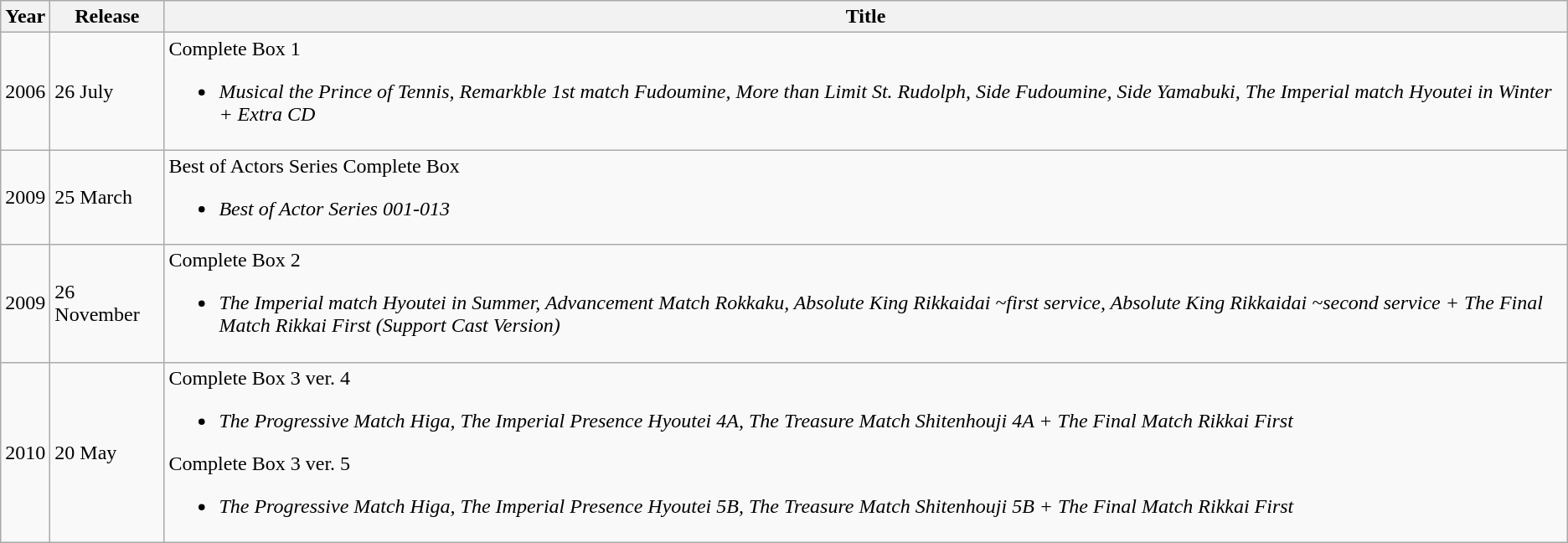<table class="wikitable">
<tr>
<th>Year</th>
<th>Release</th>
<th>Title</th>
</tr>
<tr>
<td>2006</td>
<td>26 July</td>
<td>Complete Box 1<br><ul><li><em>Musical the Prince of Tennis, Remarkble 1st match Fudoumine, More than Limit St. Rudolph, Side Fudoumine, Side Yamabuki, The Imperial match Hyoutei in Winter + Extra CD</em></li></ul></td>
</tr>
<tr>
<td>2009</td>
<td>25 March</td>
<td>Best of Actors Series Complete Box<br><ul><li><em>Best of Actor Series 001-013</em></li></ul></td>
</tr>
<tr>
<td>2009</td>
<td>26 November</td>
<td>Complete Box 2<br><ul><li><em>The Imperial match Hyoutei in Summer, Advancement Match Rokkaku, Absolute King Rikkaidai ~first service, Absolute King Rikkaidai ~second service + The Final Match Rikkai First (Support Cast Version) </em></li></ul></td>
</tr>
<tr>
<td>2010</td>
<td>20 May</td>
<td>Complete Box 3 ver. 4<br><ul><li><em>The Progressive Match Higa, The Imperial Presence Hyoutei 4A, The Treasure Match Shitenhouji 4A + The Final Match Rikkai First</em></li></ul>Complete Box 3 ver. 5<ul><li><em>The Progressive Match Higa, The Imperial Presence Hyoutei 5B, The Treasure Match Shitenhouji 5B + The Final Match Rikkai First</em></li></ul></td>
</tr>
</table>
